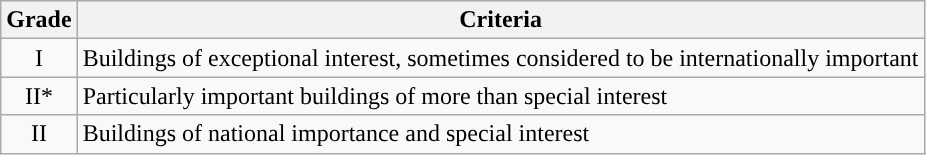<table class="wikitable">
<tr>
<th>Grade</th>
<th>Criteria</th>
</tr>
<tr>
<td align="center" >I</td>
<td>Buildings of exceptional interest, sometimes considered to be internationally important</td>
</tr>
<tr>
<td align="center" >II*</td>
<td>Particularly important buildings of more than special interest</td>
</tr>
<tr>
<td align="center" >II</td>
<td>Buildings of national importance and special interest</td>
</tr>
</table>
